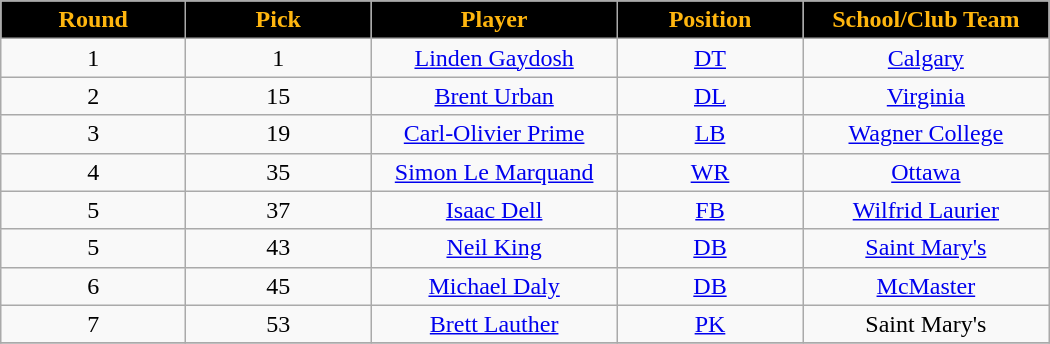<table class="wikitable sortable">
<tr>
<th style="background:black;color:#FFB60F;" width="15%">Round</th>
<th style="background:black;color:#FFB60F;" width="15%">Pick</th>
<th style="background:black;color:#FFB60F;" width="20%">Player</th>
<th style="background:black;color:#FFB60F;" width="15%">Position</th>
<th style="background:black;color:#FFB60F;" width="20%">School/Club Team</th>
</tr>
<tr align="center">
<td>1</td>
<td>1</td>
<td><a href='#'>Linden Gaydosh</a></td>
<td><a href='#'>DT</a></td>
<td><a href='#'>Calgary</a></td>
</tr>
<tr align="center">
<td>2</td>
<td>15</td>
<td><a href='#'>Brent Urban</a></td>
<td><a href='#'>DL</a></td>
<td><a href='#'>Virginia</a></td>
</tr>
<tr align="center">
<td>3</td>
<td>19</td>
<td><a href='#'>Carl-Olivier Prime</a></td>
<td><a href='#'>LB</a></td>
<td><a href='#'>Wagner College</a></td>
</tr>
<tr align="center">
<td>4</td>
<td>35</td>
<td><a href='#'>Simon Le Marquand</a></td>
<td><a href='#'>WR</a></td>
<td><a href='#'>Ottawa</a></td>
</tr>
<tr align="center">
<td>5</td>
<td>37</td>
<td><a href='#'>Isaac Dell</a></td>
<td><a href='#'>FB</a></td>
<td><a href='#'>Wilfrid Laurier</a></td>
</tr>
<tr align="center">
<td>5</td>
<td>43</td>
<td><a href='#'>Neil King</a></td>
<td><a href='#'>DB</a></td>
<td><a href='#'>Saint Mary's</a></td>
</tr>
<tr align="center">
<td>6</td>
<td>45</td>
<td><a href='#'>Michael Daly</a></td>
<td><a href='#'>DB</a></td>
<td><a href='#'>McMaster</a></td>
</tr>
<tr align="center">
<td>7</td>
<td>53</td>
<td><a href='#'>Brett Lauther</a></td>
<td><a href='#'>PK</a></td>
<td>Saint Mary's</td>
</tr>
<tr>
</tr>
</table>
